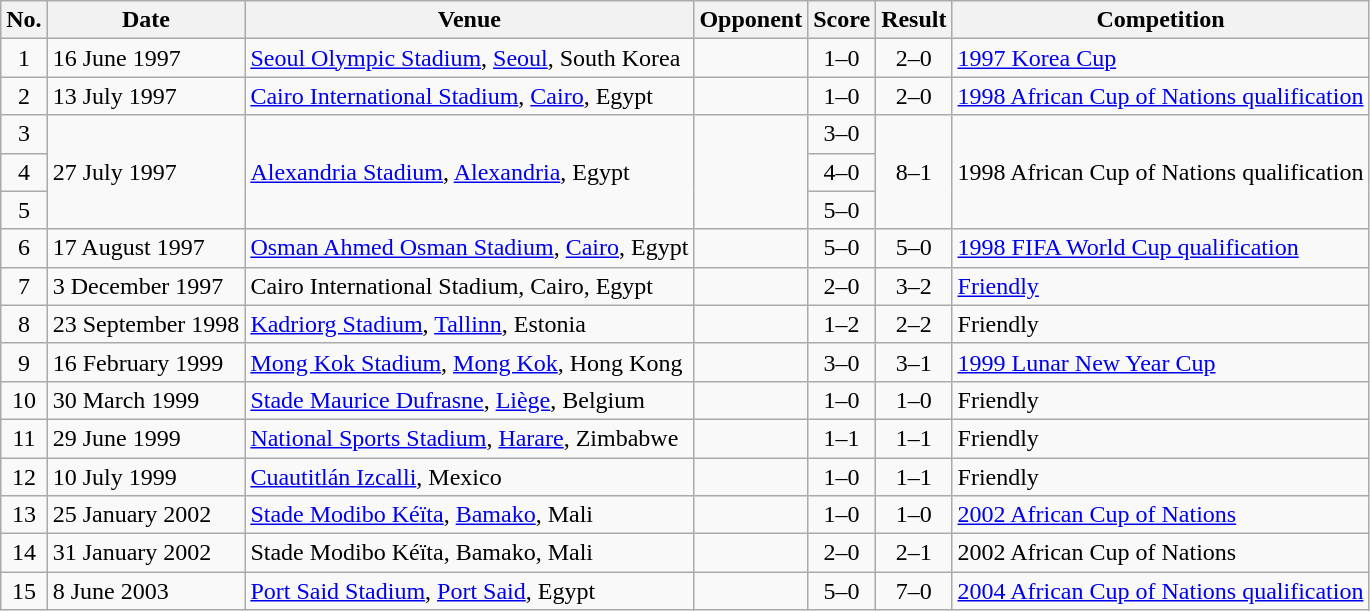<table class="wikitable sortable">
<tr>
<th scope="col">No.</th>
<th scope="col">Date</th>
<th scope="col">Venue</th>
<th scope="col">Opponent</th>
<th scope="col">Score</th>
<th scope="col">Result</th>
<th scope="col">Competition</th>
</tr>
<tr>
<td align="center">1</td>
<td>16 June 1997</td>
<td><a href='#'>Seoul Olympic Stadium</a>, <a href='#'>Seoul</a>, South Korea</td>
<td></td>
<td align="center">1–0</td>
<td align="center">2–0</td>
<td><a href='#'>1997 Korea Cup</a></td>
</tr>
<tr>
<td align="center">2</td>
<td>13 July 1997</td>
<td><a href='#'>Cairo International Stadium</a>, <a href='#'>Cairo</a>, Egypt</td>
<td></td>
<td align="center">1–0</td>
<td align="center">2–0</td>
<td><a href='#'>1998 African Cup of Nations qualification</a></td>
</tr>
<tr>
<td align="center">3</td>
<td rowspan="3">27 July 1997</td>
<td rowspan="3"><a href='#'>Alexandria Stadium</a>, <a href='#'>Alexandria</a>, Egypt</td>
<td rowspan="3"></td>
<td align="center">3–0</td>
<td rowspan="3" align="center">8–1</td>
<td rowspan="3">1998 African Cup of Nations qualification</td>
</tr>
<tr>
<td align="center">4</td>
<td align="center">4–0</td>
</tr>
<tr>
<td align="center">5</td>
<td align="center">5–0</td>
</tr>
<tr>
<td align="center">6</td>
<td>17 August 1997</td>
<td><a href='#'>Osman Ahmed Osman Stadium</a>, <a href='#'>Cairo</a>, Egypt</td>
<td></td>
<td align="center">5–0</td>
<td align="center">5–0</td>
<td><a href='#'>1998 FIFA World Cup qualification</a></td>
</tr>
<tr>
<td align="center">7</td>
<td>3 December 1997</td>
<td>Cairo International Stadium, Cairo, Egypt</td>
<td></td>
<td align="center">2–0</td>
<td align="center">3–2</td>
<td><a href='#'>Friendly</a></td>
</tr>
<tr>
<td align="center">8</td>
<td>23 September 1998</td>
<td><a href='#'>Kadriorg Stadium</a>, <a href='#'>Tallinn</a>, Estonia</td>
<td></td>
<td align="center">1–2</td>
<td align=center>2–2</td>
<td>Friendly</td>
</tr>
<tr>
<td align="center">9</td>
<td>16 February 1999</td>
<td><a href='#'>Mong Kok Stadium</a>, <a href='#'>Mong Kok</a>, Hong Kong</td>
<td></td>
<td align="center">3–0</td>
<td align="center">3–1</td>
<td><a href='#'>1999 Lunar New Year Cup</a></td>
</tr>
<tr>
<td align="center">10</td>
<td>30 March 1999</td>
<td><a href='#'>Stade Maurice Dufrasne</a>, <a href='#'>Liège</a>, Belgium</td>
<td></td>
<td align="center">1–0</td>
<td align="center">1–0</td>
<td>Friendly</td>
</tr>
<tr>
<td align="center">11</td>
<td>29 June 1999</td>
<td><a href='#'>National Sports Stadium</a>, <a href='#'>Harare</a>, Zimbabwe</td>
<td></td>
<td align="center">1–1</td>
<td align="center">1–1</td>
<td>Friendly</td>
</tr>
<tr>
<td align="center">12</td>
<td>10 July 1999</td>
<td><a href='#'>Cuautitlán Izcalli</a>, Mexico</td>
<td></td>
<td align="center">1–0</td>
<td align="center">1–1</td>
<td>Friendly</td>
</tr>
<tr>
<td align="center">13</td>
<td>25 January 2002</td>
<td><a href='#'>Stade Modibo Kéïta</a>, <a href='#'>Bamako</a>, Mali</td>
<td></td>
<td align="center">1–0</td>
<td align="center">1–0</td>
<td><a href='#'>2002 African Cup of Nations</a></td>
</tr>
<tr>
<td align="center">14</td>
<td>31 January 2002</td>
<td>Stade Modibo Kéïta, Bamako, Mali</td>
<td></td>
<td align="center">2–0</td>
<td align="center">2–1</td>
<td>2002 African Cup of Nations</td>
</tr>
<tr>
<td align="center">15</td>
<td>8 June 2003</td>
<td><a href='#'>Port Said Stadium</a>, <a href='#'>Port Said</a>, Egypt</td>
<td></td>
<td align="center">5–0</td>
<td align="center">7–0</td>
<td><a href='#'>2004 African Cup of Nations qualification</a></td>
</tr>
</table>
